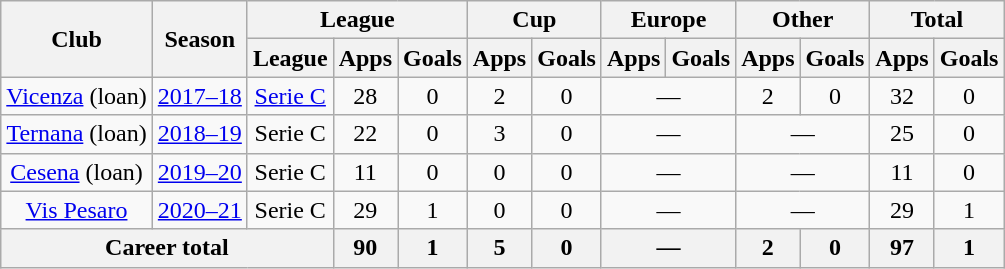<table class="wikitable" style="text-align: center;">
<tr>
<th rowspan="2">Club</th>
<th rowspan="2">Season</th>
<th colspan="3">League</th>
<th colspan="2">Cup</th>
<th colspan="2">Europe</th>
<th colspan="2">Other</th>
<th colspan="2">Total</th>
</tr>
<tr>
<th>League</th>
<th>Apps</th>
<th>Goals</th>
<th>Apps</th>
<th>Goals</th>
<th>Apps</th>
<th>Goals</th>
<th>Apps</th>
<th>Goals</th>
<th>Apps</th>
<th>Goals</th>
</tr>
<tr>
<td><a href='#'>Vicenza</a> (loan)</td>
<td><a href='#'>2017–18</a></td>
<td><a href='#'>Serie C</a></td>
<td>28</td>
<td>0</td>
<td>2</td>
<td>0</td>
<td colspan="2">—</td>
<td>2</td>
<td>0</td>
<td>32</td>
<td>0</td>
</tr>
<tr>
<td><a href='#'>Ternana</a> (loan)</td>
<td><a href='#'>2018–19</a></td>
<td>Serie C</td>
<td>22</td>
<td>0</td>
<td>3</td>
<td>0</td>
<td colspan="2">—</td>
<td colspan="2">—</td>
<td>25</td>
<td>0</td>
</tr>
<tr>
<td><a href='#'>Cesena</a> (loan)</td>
<td><a href='#'>2019–20</a></td>
<td>Serie C</td>
<td>11</td>
<td>0</td>
<td>0</td>
<td>0</td>
<td colspan="2">—</td>
<td colspan="2">—</td>
<td>11</td>
<td>0</td>
</tr>
<tr>
<td><a href='#'>Vis Pesaro</a></td>
<td><a href='#'>2020–21</a></td>
<td>Serie C</td>
<td>29</td>
<td>1</td>
<td>0</td>
<td>0</td>
<td colspan="2">—</td>
<td colspan="2">—</td>
<td>29</td>
<td>1</td>
</tr>
<tr>
<th colspan="3">Career total</th>
<th>90</th>
<th>1</th>
<th>5</th>
<th>0</th>
<th colspan="2">—</th>
<th>2</th>
<th>0</th>
<th>97</th>
<th>1</th>
</tr>
</table>
